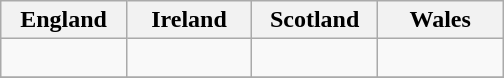<table class="wikitable">
<tr>
<th width=20%> England</th>
<th width=20%> Ireland</th>
<th width=20%> Scotland</th>
<th width=20%> Wales</th>
</tr>
<tr valign=top>
<td><br></td>
<td><br></td>
<td><br></td>
<td><br></td>
</tr>
<tr>
</tr>
</table>
